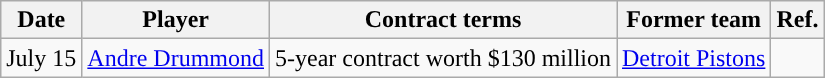<table class="wikitable sortable sortable">
<tr>
<th>Date</th>
<th>Player</th>
<th>Contract terms</th>
<th>Former team</th>
<th>Ref.</th>
</tr>
<tr style="text-align: center">
<td>July 15</td>
<td><a href='#'>Andre Drummond</a></td>
<td>5-year contract worth $130 million</td>
<td><a href='#'>Detroit Pistons</a></td>
<td></td>
</tr>
</table>
